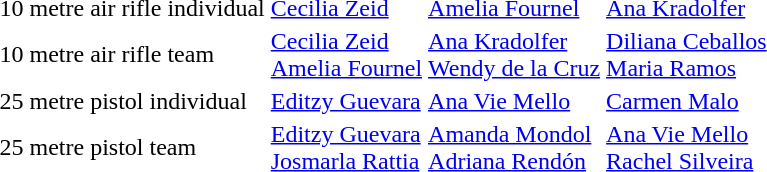<table>
<tr>
<td>10 metre air rifle individual</td>
<td> <a href='#'>Cecilia Zeid</a></td>
<td> <a href='#'>Amelia Fournel</a></td>
<td> <a href='#'>Ana Kradolfer</a></td>
</tr>
<tr>
<td>10 metre air rifle team</td>
<td> <a href='#'>Cecilia Zeid</a> <br>  <a href='#'>Amelia Fournel</a></td>
<td> <a href='#'>Ana Kradolfer</a> <br>  <a href='#'>Wendy de la Cruz</a></td>
<td> <a href='#'>Diliana Ceballos</a> <br>  <a href='#'>Maria Ramos</a></td>
</tr>
<tr>
<td>25 metre pistol individual</td>
<td> <a href='#'>Editzy Guevara</a></td>
<td> <a href='#'>Ana Vie Mello</a></td>
<td> <a href='#'>Carmen Malo</a></td>
</tr>
<tr>
<td>25 metre pistol team</td>
<td> <a href='#'>Editzy Guevara</a> <br>  <a href='#'>Josmarla Rattia</a></td>
<td> <a href='#'>Amanda Mondol</a> <br>  <a href='#'>Adriana Rendón</a></td>
<td> <a href='#'>Ana Vie Mello</a> <br>  <a href='#'>Rachel Silveira</a></td>
</tr>
</table>
